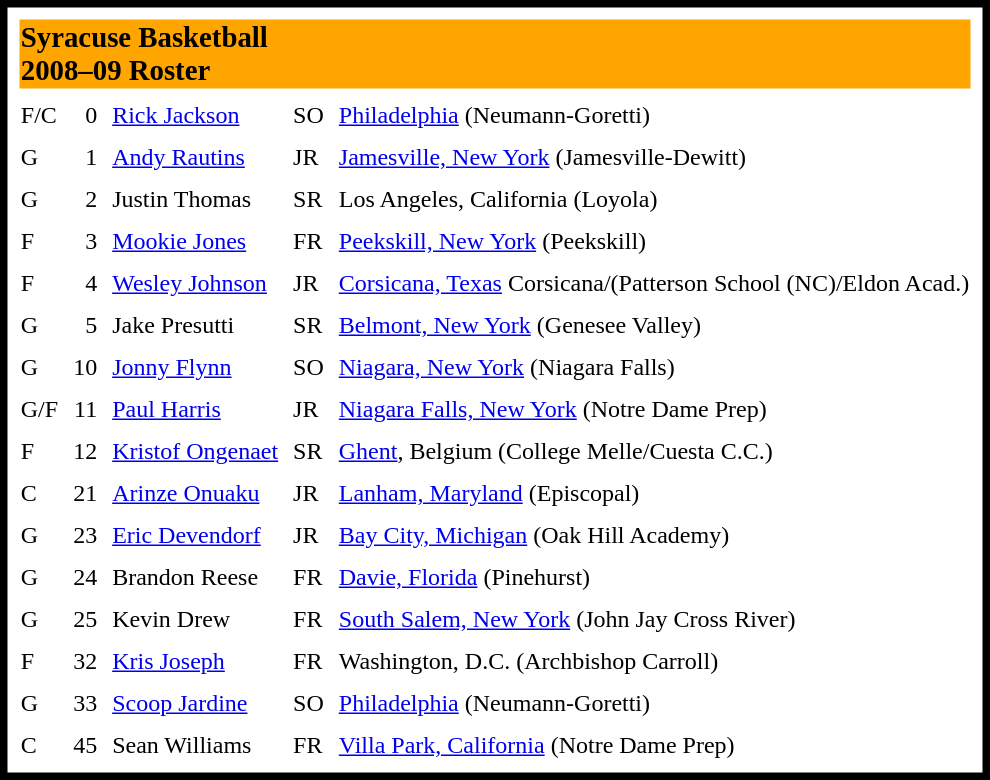<table style="border:5px solid #000000;" cellspacing=8 align="center">
<tr bgcolor="orange">
<td colspan=5><big><span><strong>Syracuse Basketball</strong><br><strong>2008–09 Roster</strong></span></big></td>
</tr>
<tr>
<td>F/C</td>
<td align="right">0</td>
<td><a href='#'>Rick Jackson</a></td>
<td>SO</td>
<td><a href='#'>Philadelphia</a> (Neumann-Goretti)</td>
</tr>
<tr>
<td>G</td>
<td align="right">1</td>
<td><a href='#'>Andy Rautins</a></td>
<td>JR</td>
<td><a href='#'>Jamesville, New York</a> (Jamesville-Dewitt)</td>
</tr>
<tr>
<td>G</td>
<td align="right">2</td>
<td>Justin Thomas</td>
<td>SR</td>
<td>Los Angeles, California (Loyola)</td>
</tr>
<tr>
<td>F</td>
<td align="right">3</td>
<td><a href='#'>Mookie Jones</a></td>
<td>FR</td>
<td><a href='#'>Peekskill, New York</a> (Peekskill)</td>
</tr>
<tr>
<td>F</td>
<td align="right">4</td>
<td><a href='#'>Wesley Johnson</a></td>
<td>JR</td>
<td><a href='#'>Corsicana, Texas</a> Corsicana/(Patterson School (NC)/Eldon Acad.)</td>
</tr>
<tr>
<td>G</td>
<td align="right">5</td>
<td>Jake Presutti</td>
<td>SR</td>
<td><a href='#'>Belmont, New York</a> (Genesee Valley)</td>
</tr>
<tr>
<td>G</td>
<td align="right">10</td>
<td><a href='#'>Jonny Flynn</a></td>
<td>SO</td>
<td><a href='#'>Niagara, New York</a> (Niagara Falls)</td>
</tr>
<tr>
<td>G/F</td>
<td align="right">11</td>
<td><a href='#'>Paul Harris</a></td>
<td>JR</td>
<td><a href='#'>Niagara Falls, New York</a> (Notre Dame Prep)</td>
</tr>
<tr>
<td>F</td>
<td align="right">12</td>
<td><a href='#'>Kristof Ongenaet</a></td>
<td>SR</td>
<td><a href='#'>Ghent</a>, Belgium (College Melle/Cuesta C.C.)</td>
</tr>
<tr>
<td>C</td>
<td align="right">21</td>
<td><a href='#'>Arinze Onuaku</a></td>
<td>JR</td>
<td><a href='#'>Lanham, Maryland</a> (Episcopal)</td>
</tr>
<tr>
<td>G</td>
<td align="right">23</td>
<td><a href='#'>Eric Devendorf</a></td>
<td>JR</td>
<td><a href='#'>Bay City, Michigan</a> (Oak Hill Academy)</td>
</tr>
<tr>
<td>G</td>
<td align="right">24</td>
<td>Brandon Reese</td>
<td>FR</td>
<td><a href='#'>Davie, Florida</a> (Pinehurst)</td>
</tr>
<tr>
<td>G</td>
<td align="right">25</td>
<td>Kevin Drew</td>
<td>FR</td>
<td><a href='#'>South Salem, New York</a> (John Jay Cross River)</td>
</tr>
<tr>
<td>F</td>
<td align="right">32</td>
<td><a href='#'>Kris Joseph</a></td>
<td>FR</td>
<td>Washington, D.C. (Archbishop Carroll)</td>
</tr>
<tr>
<td>G</td>
<td align="right">33</td>
<td><a href='#'>Scoop Jardine</a></td>
<td>SO</td>
<td><a href='#'>Philadelphia</a> (Neumann-Goretti)</td>
</tr>
<tr>
<td>C</td>
<td align="right">45</td>
<td>Sean Williams</td>
<td>FR</td>
<td><a href='#'>Villa Park, California</a> (Notre Dame Prep)</td>
</tr>
</table>
